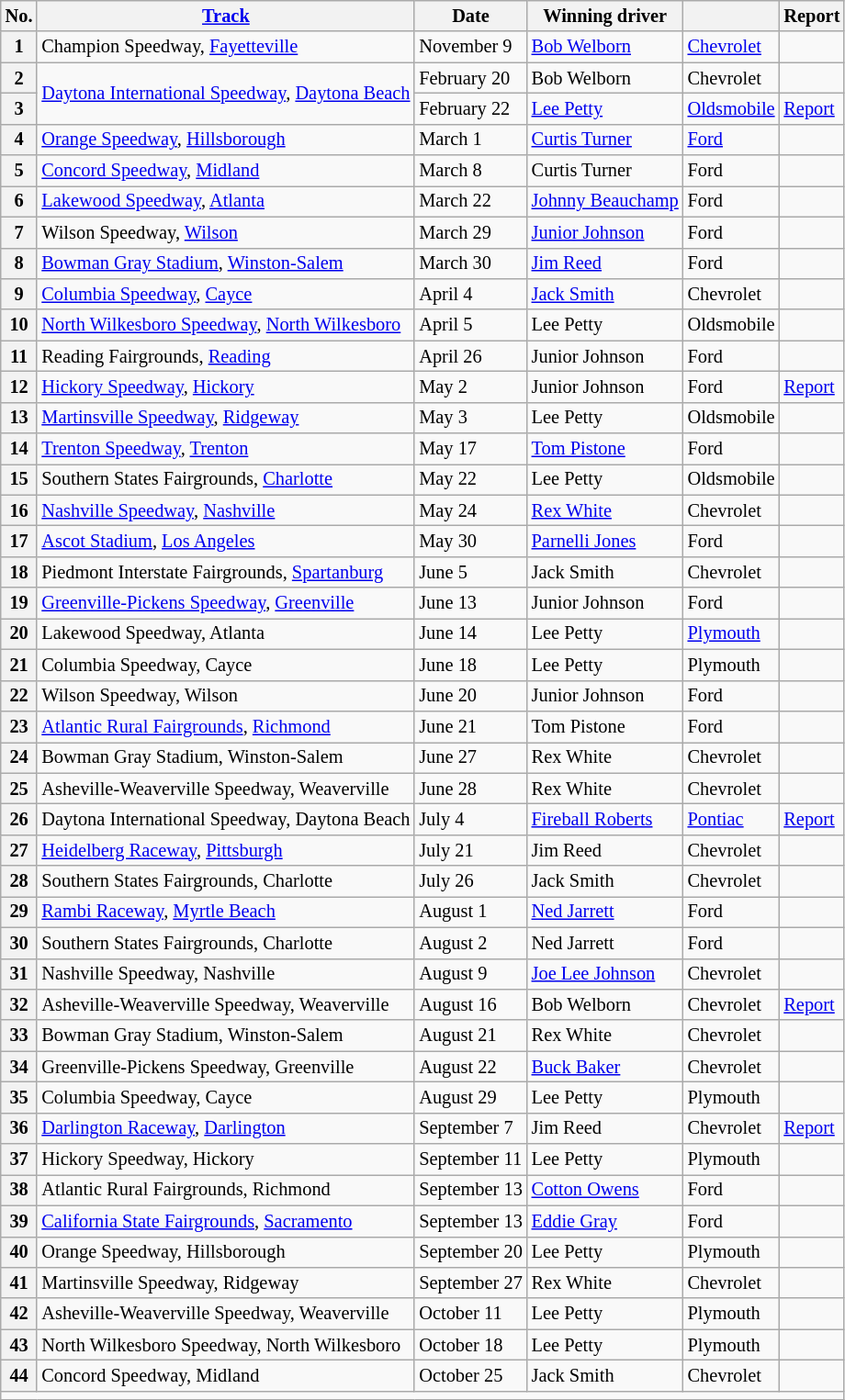<table class="wikitable" style="font-size:85%;">
<tr>
<th>No.</th>
<th><a href='#'>Track</a></th>
<th>Date</th>
<th>Winning driver</th>
<th></th>
<th>Report</th>
</tr>
<tr>
<th>1</th>
<td>Champion Speedway, <a href='#'>Fayetteville</a></td>
<td>November 9</td>
<td><a href='#'>Bob Welborn</a></td>
<td><a href='#'>Chevrolet</a></td>
<td></td>
</tr>
<tr>
<th>2</th>
<td rowspan="2"><a href='#'>Daytona International Speedway</a>, <a href='#'>Daytona Beach</a></td>
<td>February 20</td>
<td>Bob Welborn</td>
<td>Chevrolet</td>
<td></td>
</tr>
<tr>
<th>3</th>
<td>February 22</td>
<td><a href='#'>Lee Petty</a></td>
<td><a href='#'>Oldsmobile</a></td>
<td><a href='#'>Report</a></td>
</tr>
<tr>
<th>4</th>
<td><a href='#'>Orange Speedway</a>, <a href='#'>Hillsborough</a></td>
<td>March 1</td>
<td><a href='#'>Curtis Turner</a></td>
<td><a href='#'>Ford</a></td>
<td></td>
</tr>
<tr>
<th>5</th>
<td><a href='#'>Concord Speedway</a>, <a href='#'>Midland</a></td>
<td>March 8</td>
<td>Curtis Turner</td>
<td>Ford</td>
<td></td>
</tr>
<tr>
<th>6</th>
<td><a href='#'>Lakewood Speedway</a>, <a href='#'>Atlanta</a></td>
<td>March 22</td>
<td><a href='#'>Johnny Beauchamp</a></td>
<td>Ford</td>
<td></td>
</tr>
<tr>
<th>7</th>
<td>Wilson Speedway, <a href='#'>Wilson</a></td>
<td>March 29</td>
<td><a href='#'>Junior Johnson</a></td>
<td>Ford</td>
<td></td>
</tr>
<tr>
<th>8</th>
<td><a href='#'>Bowman Gray Stadium</a>, <a href='#'>Winston-Salem</a></td>
<td>March 30</td>
<td><a href='#'>Jim Reed</a></td>
<td>Ford</td>
<td></td>
</tr>
<tr>
<th>9</th>
<td><a href='#'>Columbia Speedway</a>, <a href='#'>Cayce</a></td>
<td>April 4</td>
<td><a href='#'>Jack Smith</a></td>
<td>Chevrolet</td>
<td></td>
</tr>
<tr>
<th>10</th>
<td><a href='#'>North Wilkesboro Speedway</a>, <a href='#'>North Wilkesboro</a></td>
<td>April 5</td>
<td>Lee Petty</td>
<td>Oldsmobile</td>
<td></td>
</tr>
<tr>
<th>11</th>
<td>Reading Fairgrounds, <a href='#'>Reading</a></td>
<td>April 26</td>
<td>Junior Johnson</td>
<td>Ford</td>
<td></td>
</tr>
<tr>
<th>12</th>
<td><a href='#'>Hickory Speedway</a>, <a href='#'>Hickory</a></td>
<td>May 2</td>
<td>Junior Johnson</td>
<td>Ford</td>
<td><a href='#'>Report</a></td>
</tr>
<tr>
<th>13</th>
<td><a href='#'>Martinsville Speedway</a>, <a href='#'>Ridgeway</a></td>
<td>May 3</td>
<td>Lee Petty</td>
<td>Oldsmobile</td>
<td></td>
</tr>
<tr>
<th>14</th>
<td><a href='#'>Trenton Speedway</a>, <a href='#'>Trenton</a></td>
<td>May 17</td>
<td><a href='#'>Tom Pistone</a></td>
<td>Ford</td>
<td></td>
</tr>
<tr>
<th>15</th>
<td>Southern States Fairgrounds, <a href='#'>Charlotte</a></td>
<td>May 22</td>
<td>Lee Petty</td>
<td>Oldsmobile</td>
<td></td>
</tr>
<tr>
<th>16</th>
<td><a href='#'>Nashville Speedway</a>, <a href='#'>Nashville</a></td>
<td>May 24</td>
<td><a href='#'>Rex White</a></td>
<td>Chevrolet</td>
<td></td>
</tr>
<tr>
<th>17</th>
<td><a href='#'>Ascot Stadium</a>, <a href='#'>Los Angeles</a></td>
<td>May 30</td>
<td><a href='#'>Parnelli Jones</a></td>
<td>Ford</td>
<td></td>
</tr>
<tr>
<th>18</th>
<td>Piedmont Interstate Fairgrounds, <a href='#'>Spartanburg</a></td>
<td>June 5</td>
<td>Jack Smith</td>
<td>Chevrolet</td>
<td></td>
</tr>
<tr>
<th>19</th>
<td><a href='#'>Greenville-Pickens Speedway</a>, <a href='#'>Greenville</a></td>
<td>June 13</td>
<td>Junior Johnson</td>
<td>Ford</td>
<td></td>
</tr>
<tr>
<th>20</th>
<td>Lakewood Speedway, Atlanta</td>
<td>June 14</td>
<td>Lee Petty</td>
<td><a href='#'>Plymouth</a></td>
<td></td>
</tr>
<tr>
<th>21</th>
<td>Columbia Speedway, Cayce</td>
<td>June 18</td>
<td>Lee Petty</td>
<td>Plymouth</td>
<td></td>
</tr>
<tr>
<th>22</th>
<td>Wilson Speedway, Wilson</td>
<td>June 20</td>
<td>Junior Johnson</td>
<td>Ford</td>
<td></td>
</tr>
<tr>
<th>23</th>
<td><a href='#'>Atlantic Rural Fairgrounds</a>, <a href='#'>Richmond</a></td>
<td>June 21</td>
<td>Tom Pistone</td>
<td>Ford</td>
<td></td>
</tr>
<tr>
<th>24</th>
<td>Bowman Gray Stadium, Winston-Salem</td>
<td>June 27</td>
<td>Rex White</td>
<td>Chevrolet</td>
<td></td>
</tr>
<tr>
<th>25</th>
<td>Asheville-Weaverville Speedway, Weaverville</td>
<td>June 28</td>
<td>Rex White</td>
<td>Chevrolet</td>
<td></td>
</tr>
<tr>
<th>26</th>
<td>Daytona International Speedway, Daytona Beach</td>
<td>July 4</td>
<td><a href='#'>Fireball Roberts</a></td>
<td><a href='#'>Pontiac</a></td>
<td><a href='#'>Report</a></td>
</tr>
<tr>
<th>27</th>
<td><a href='#'>Heidelberg Raceway</a>, <a href='#'>Pittsburgh</a></td>
<td>July 21</td>
<td>Jim Reed</td>
<td>Chevrolet</td>
<td></td>
</tr>
<tr>
<th>28</th>
<td>Southern States Fairgrounds, Charlotte</td>
<td>July 26</td>
<td>Jack Smith</td>
<td>Chevrolet</td>
<td></td>
</tr>
<tr>
<th>29</th>
<td><a href='#'>Rambi Raceway</a>, <a href='#'>Myrtle Beach</a></td>
<td>August 1</td>
<td><a href='#'>Ned Jarrett</a></td>
<td>Ford</td>
<td></td>
</tr>
<tr>
<th>30</th>
<td>Southern States Fairgrounds, Charlotte</td>
<td>August 2</td>
<td>Ned Jarrett</td>
<td>Ford</td>
<td></td>
</tr>
<tr>
<th>31</th>
<td>Nashville Speedway, Nashville</td>
<td>August 9</td>
<td><a href='#'>Joe Lee Johnson</a></td>
<td>Chevrolet</td>
<td></td>
</tr>
<tr>
<th>32</th>
<td>Asheville-Weaverville Speedway, Weaverville</td>
<td>August 16</td>
<td>Bob Welborn</td>
<td>Chevrolet</td>
<td><a href='#'>Report</a></td>
</tr>
<tr>
<th>33</th>
<td>Bowman Gray Stadium, Winston-Salem</td>
<td>August 21</td>
<td>Rex White</td>
<td>Chevrolet</td>
<td></td>
</tr>
<tr>
<th>34</th>
<td>Greenville-Pickens Speedway, Greenville</td>
<td>August 22</td>
<td><a href='#'>Buck Baker</a></td>
<td>Chevrolet</td>
<td></td>
</tr>
<tr>
<th>35</th>
<td>Columbia Speedway, Cayce</td>
<td>August 29</td>
<td>Lee Petty</td>
<td>Plymouth</td>
<td></td>
</tr>
<tr>
<th>36</th>
<td><a href='#'>Darlington Raceway</a>, <a href='#'>Darlington</a></td>
<td>September 7</td>
<td>Jim Reed</td>
<td>Chevrolet</td>
<td><a href='#'>Report</a></td>
</tr>
<tr>
<th>37</th>
<td>Hickory Speedway, Hickory</td>
<td>September 11</td>
<td>Lee Petty</td>
<td>Plymouth</td>
<td></td>
</tr>
<tr>
<th>38</th>
<td>Atlantic Rural Fairgrounds, Richmond</td>
<td>September 13</td>
<td><a href='#'>Cotton Owens</a></td>
<td>Ford</td>
<td></td>
</tr>
<tr>
<th>39</th>
<td><a href='#'>California State Fairgrounds</a>, <a href='#'>Sacramento</a></td>
<td>September 13</td>
<td><a href='#'>Eddie Gray</a></td>
<td>Ford</td>
<td></td>
</tr>
<tr>
<th>40</th>
<td>Orange Speedway, Hillsborough</td>
<td>September 20</td>
<td>Lee Petty</td>
<td>Plymouth</td>
<td></td>
</tr>
<tr>
<th>41</th>
<td>Martinsville Speedway, Ridgeway</td>
<td>September 27</td>
<td>Rex White</td>
<td>Chevrolet</td>
<td></td>
</tr>
<tr>
<th>42</th>
<td>Asheville-Weaverville Speedway, Weaverville</td>
<td>October 11</td>
<td>Lee Petty</td>
<td>Plymouth</td>
<td></td>
</tr>
<tr>
<th>43</th>
<td>North Wilkesboro Speedway, North Wilkesboro</td>
<td>October 18</td>
<td>Lee Petty</td>
<td>Plymouth</td>
<td></td>
</tr>
<tr>
<th>44</th>
<td>Concord Speedway, Midland</td>
<td>October 25</td>
<td>Jack Smith</td>
<td>Chevrolet</td>
<td></td>
</tr>
<tr>
<td colspan="8"></td>
</tr>
</table>
